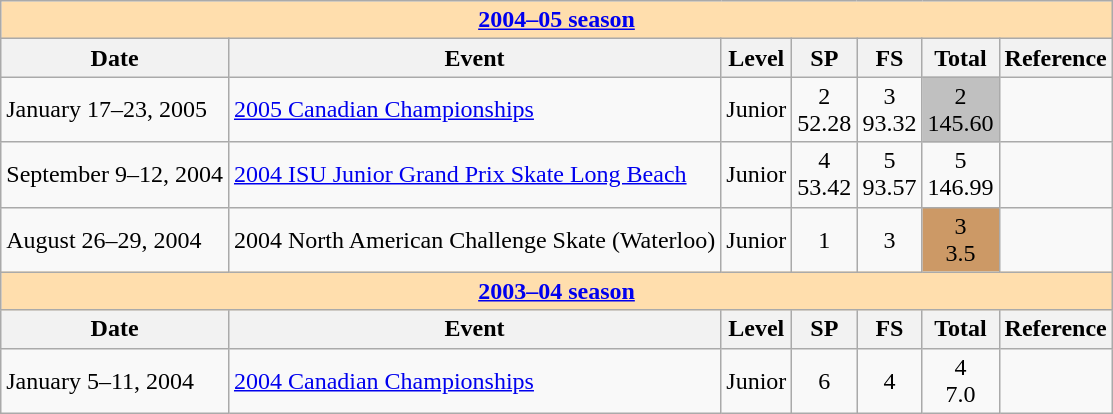<table class="wikitable">
<tr>
<td style="background-color: #ffdead;" colspan=7 align=center><a href='#'><strong>2004–05 season</strong></a></td>
</tr>
<tr>
<th>Date</th>
<th>Event</th>
<th>Level</th>
<th>SP</th>
<th>FS</th>
<th>Total</th>
<th>Reference</th>
</tr>
<tr>
<td>January 17–23, 2005</td>
<td><a href='#'>2005 Canadian Championships</a></td>
<td>Junior</td>
<td align=center>2 <br> 52.28</td>
<td align=center>3 <br>  93.32</td>
<td align=center bgcolor=silver>2 <br> 145.60</td>
<td align=center></td>
</tr>
<tr>
<td>September 9–12, 2004</td>
<td><a href='#'>2004 ISU Junior Grand Prix Skate Long Beach</a></td>
<td>Junior</td>
<td align=center>4 <br> 53.42</td>
<td align=center>5 <br>  93.57</td>
<td align=center>5 <br> 146.99</td>
<td align=center></td>
</tr>
<tr>
<td>August 26–29, 2004</td>
<td>2004 North American Challenge Skate (Waterloo)</td>
<td>Junior</td>
<td align=center>1</td>
<td align=center>3</td>
<td align=center bgcolor=cc9966>3 <br> 3.5</td>
<td align=center></td>
</tr>
<tr>
<td style="background-color: #ffdead;" colspan=7 align=center><a href='#'><strong>2003–04 season</strong></a></td>
</tr>
<tr>
<th>Date</th>
<th>Event</th>
<th>Level</th>
<th>SP</th>
<th>FS</th>
<th>Total</th>
<th>Reference</th>
</tr>
<tr>
<td>January 5–11, 2004</td>
<td><a href='#'>2004 Canadian Championships</a></td>
<td>Junior</td>
<td align=center>6</td>
<td align=center>4</td>
<td align=center>4 <br> 7.0</td>
<td align=center></td>
</tr>
</table>
